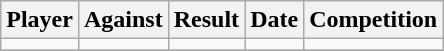<table class="wikitable sortable">
<tr>
<th>Player</th>
<th>Against</th>
<th>Result</th>
<th>Date</th>
<th>Competition</th>
</tr>
<tr>
<td></td>
<td></td>
<td align=center></td>
<td></td>
<td align=center></td>
</tr>
<tr>
</tr>
</table>
